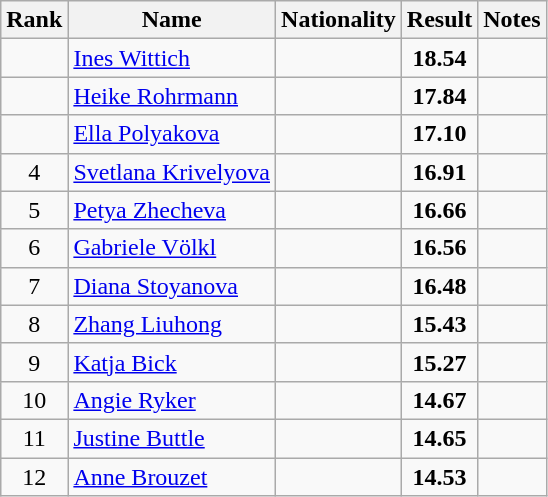<table class="wikitable sortable" style="text-align:center">
<tr>
<th>Rank</th>
<th>Name</th>
<th>Nationality</th>
<th>Result</th>
<th>Notes</th>
</tr>
<tr>
<td></td>
<td align=left><a href='#'>Ines Wittich</a></td>
<td align=left></td>
<td><strong>18.54</strong></td>
<td></td>
</tr>
<tr>
<td></td>
<td align=left><a href='#'>Heike Rohrmann</a></td>
<td align=left></td>
<td><strong>17.84</strong></td>
<td></td>
</tr>
<tr>
<td></td>
<td align=left><a href='#'>Ella Polyakova</a></td>
<td align=left></td>
<td><strong>17.10</strong></td>
<td></td>
</tr>
<tr>
<td>4</td>
<td align=left><a href='#'>Svetlana Krivelyova</a></td>
<td align=left></td>
<td><strong>16.91</strong></td>
<td></td>
</tr>
<tr>
<td>5</td>
<td align=left><a href='#'>Petya Zhecheva</a></td>
<td align=left></td>
<td><strong>16.66</strong></td>
<td></td>
</tr>
<tr>
<td>6</td>
<td align=left><a href='#'>Gabriele Völkl</a></td>
<td align=left></td>
<td><strong>16.56</strong></td>
<td></td>
</tr>
<tr>
<td>7</td>
<td align=left><a href='#'>Diana Stoyanova</a></td>
<td align=left></td>
<td><strong>16.48</strong></td>
<td></td>
</tr>
<tr>
<td>8</td>
<td align=left><a href='#'>Zhang Liuhong</a></td>
<td align=left></td>
<td><strong>15.43</strong></td>
<td></td>
</tr>
<tr>
<td>9</td>
<td align=left><a href='#'>Katja Bick</a></td>
<td align=left></td>
<td><strong>15.27</strong></td>
<td></td>
</tr>
<tr>
<td>10</td>
<td align=left><a href='#'>Angie Ryker</a></td>
<td align=left></td>
<td><strong>14.67</strong></td>
<td></td>
</tr>
<tr>
<td>11</td>
<td align=left><a href='#'>Justine Buttle</a></td>
<td align=left></td>
<td><strong>14.65</strong></td>
<td></td>
</tr>
<tr>
<td>12</td>
<td align=left><a href='#'>Anne Brouzet</a></td>
<td align=left></td>
<td><strong>14.53</strong></td>
<td></td>
</tr>
</table>
